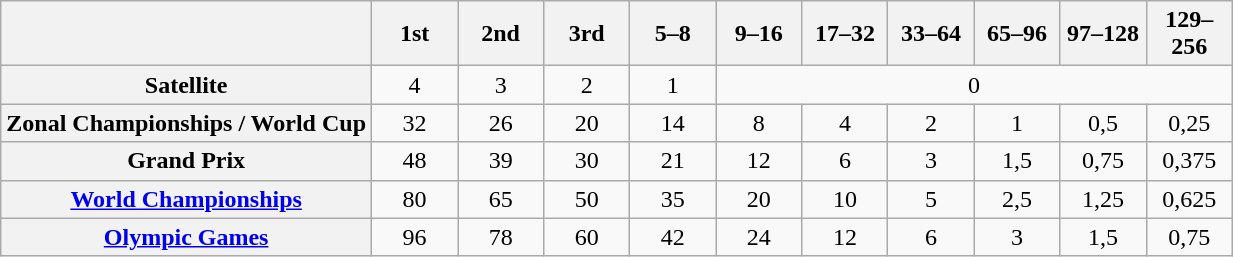<table class="wikitable">
<tr>
<th scope="col"></th>
<th scope="col" width="50">1st</th>
<th scope="col" width="50">2nd</th>
<th scope="col" width="50">3rd</th>
<th scope="col" width="50">5–8</th>
<th scope="col" width="50">9–16</th>
<th scope="col" width="50">17–32</th>
<th scope="col" width="50">33–64</th>
<th scope="col" width="50">65–96</th>
<th scope="col" width="50">97–128</th>
<th scope="col" width="50">129–256</th>
</tr>
<tr align="center">
<th scope="row">Satellite</th>
<td>4</td>
<td>3</td>
<td>2</td>
<td>1</td>
<td colspan="6">0</td>
</tr>
<tr align="center">
<th scope="row">Zonal Championships / World Cup</th>
<td>32</td>
<td>26</td>
<td>20</td>
<td>14</td>
<td>8</td>
<td>4</td>
<td>2</td>
<td>1</td>
<td>0,5</td>
<td>0,25</td>
</tr>
<tr align="center">
<th scope="row">Grand Prix</th>
<td>48</td>
<td>39</td>
<td>30</td>
<td>21</td>
<td>12</td>
<td>6</td>
<td>3</td>
<td>1,5</td>
<td>0,75</td>
<td>0,375</td>
</tr>
<tr align="center">
<th scope="row"><a href='#'>World Championships</a></th>
<td>80</td>
<td>65</td>
<td>50</td>
<td>35</td>
<td>20</td>
<td>10</td>
<td>5</td>
<td>2,5</td>
<td>1,25</td>
<td>0,625</td>
</tr>
<tr align="center">
<th scope="row"><a href='#'>Olympic Games</a></th>
<td>96</td>
<td>78</td>
<td>60</td>
<td>42</td>
<td>24</td>
<td>12</td>
<td>6</td>
<td>3</td>
<td>1,5</td>
<td>0,75</td>
</tr>
</table>
